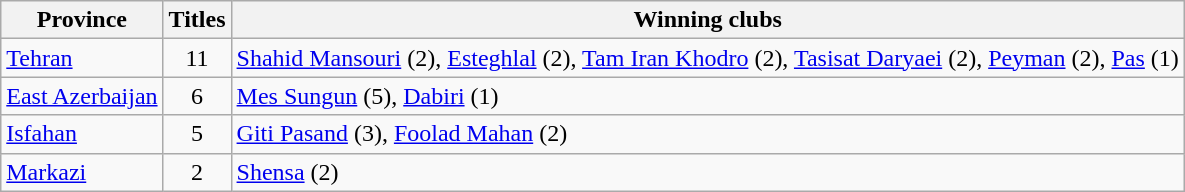<table class="wikitable">
<tr>
<th>Province</th>
<th>Titles</th>
<th>Winning clubs</th>
</tr>
<tr>
<td><a href='#'>Tehran</a></td>
<td style="text-align:center;">11</td>
<td><a href='#'>Shahid Mansouri</a> (2), <a href='#'>Esteghlal</a> (2), <a href='#'>Tam Iran Khodro</a> (2), <a href='#'>Tasisat Daryaei</a> (2), <a href='#'>Peyman</a> (2), <a href='#'>Pas</a> (1)</td>
</tr>
<tr>
<td><a href='#'>East Azerbaijan</a></td>
<td style="text-align:center;">6</td>
<td><a href='#'>Mes Sungun</a> (5), <a href='#'>Dabiri</a> (1)</td>
</tr>
<tr>
<td><a href='#'>Isfahan</a></td>
<td style="text-align:center;">5</td>
<td><a href='#'>Giti Pasand</a> (3), <a href='#'>Foolad Mahan</a> (2)</td>
</tr>
<tr>
<td><a href='#'>Markazi</a></td>
<td style="text-align:center;">2</td>
<td><a href='#'>Shensa</a> (2)</td>
</tr>
</table>
